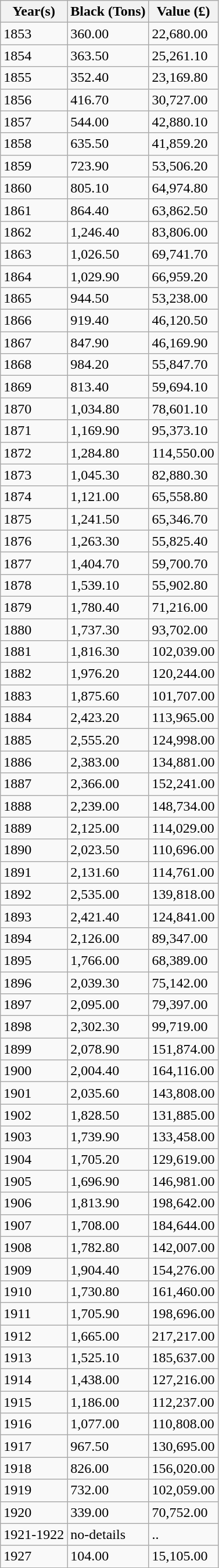<table class="wikitable sortable mw-collapsible mw-collapsed">
<tr>
<th>Year(s)</th>
<th>Black (Tons)</th>
<th>Value (£)</th>
</tr>
<tr>
<td>1853</td>
<td>360.00</td>
<td>22,680.00</td>
</tr>
<tr>
<td>1854</td>
<td>363.50</td>
<td>25,261.10</td>
</tr>
<tr>
<td>1855</td>
<td>352.40</td>
<td>23,169.80</td>
</tr>
<tr>
<td>1856</td>
<td>416.70</td>
<td>30,727.00</td>
</tr>
<tr>
<td>1857</td>
<td>544.00</td>
<td>42,880.10</td>
</tr>
<tr>
<td>1858</td>
<td>635.50</td>
<td>41,859.20</td>
</tr>
<tr>
<td>1859</td>
<td>723.90</td>
<td>53,506.20</td>
</tr>
<tr>
<td>1860</td>
<td>805.10</td>
<td>64,974.80</td>
</tr>
<tr>
<td>1861</td>
<td>864.40</td>
<td>63,862.50</td>
</tr>
<tr>
<td>1862</td>
<td>1,246.40</td>
<td>83,806.00</td>
</tr>
<tr>
<td>1863</td>
<td>1,026.50</td>
<td>69,741.70</td>
</tr>
<tr>
<td>1864</td>
<td>1,029.90</td>
<td>66,959.20</td>
</tr>
<tr>
<td>1865</td>
<td>944.50</td>
<td>53,238.00</td>
</tr>
<tr>
<td>1866</td>
<td>919.40</td>
<td>46,120.50</td>
</tr>
<tr>
<td>1867</td>
<td>847.90</td>
<td>46,169.90</td>
</tr>
<tr>
<td>1868</td>
<td>984.20</td>
<td>55,847.70</td>
</tr>
<tr>
<td>1869</td>
<td>813.40</td>
<td>59,694.10</td>
</tr>
<tr>
<td>1870</td>
<td>1,034.80</td>
<td>78,601.10</td>
</tr>
<tr>
<td>1871</td>
<td>1,169.90</td>
<td>95,373.10</td>
</tr>
<tr>
<td>1872</td>
<td>1,284.80</td>
<td>114,550.00</td>
</tr>
<tr>
<td>1873</td>
<td>1,045.30</td>
<td>82,880.30</td>
</tr>
<tr>
<td>1874</td>
<td>1,121.00</td>
<td>65,558.80</td>
</tr>
<tr>
<td>1875</td>
<td>1,241.50</td>
<td>65,346.70</td>
</tr>
<tr>
<td>1876</td>
<td>1,263.30</td>
<td>55,825.40</td>
</tr>
<tr>
<td>1877</td>
<td>1,404.70</td>
<td>59,700.70</td>
</tr>
<tr>
<td>1878</td>
<td>1,539.10</td>
<td>55,902.80</td>
</tr>
<tr>
<td>1879</td>
<td>1,780.40</td>
<td>71,216.00</td>
</tr>
<tr>
<td>1880</td>
<td>1,737.30</td>
<td>93,702.00</td>
</tr>
<tr>
<td>1881</td>
<td>1,816.30</td>
<td>102,039.00</td>
</tr>
<tr>
<td>1882</td>
<td>1,976.20</td>
<td>120,244.00</td>
</tr>
<tr>
<td>1883</td>
<td>1,875.60</td>
<td>101,707.00</td>
</tr>
<tr>
<td>1884</td>
<td>2,423.20</td>
<td>113,965.00</td>
</tr>
<tr>
<td>1885</td>
<td>2,555.20</td>
<td>124,998.00</td>
</tr>
<tr>
<td>1886</td>
<td>2,383.00</td>
<td>134,881.00</td>
</tr>
<tr>
<td>1887</td>
<td>2,366.00</td>
<td>152,241.00</td>
</tr>
<tr>
<td>1888</td>
<td>2,239.00</td>
<td>148,734.00</td>
</tr>
<tr>
<td>1889</td>
<td>2,125.00</td>
<td>114,029.00</td>
</tr>
<tr>
<td>1890</td>
<td>2,023.50</td>
<td>110,696.00</td>
</tr>
<tr>
<td>1891</td>
<td>2,131.60</td>
<td>114,761.00</td>
</tr>
<tr>
<td>1892</td>
<td>2,535.00</td>
<td>139,818.00</td>
</tr>
<tr>
<td>1893</td>
<td>2,421.40</td>
<td>124,841.00</td>
</tr>
<tr>
<td>1894</td>
<td>2,126.00</td>
<td>89,347.00</td>
</tr>
<tr>
<td>1895</td>
<td>1,766.00</td>
<td>68,389.00</td>
</tr>
<tr>
<td>1896</td>
<td>2,039.30</td>
<td>75,142.00</td>
</tr>
<tr>
<td>1897</td>
<td>2,095.00</td>
<td>79,397.00</td>
</tr>
<tr>
<td>1898</td>
<td>2,302.30</td>
<td>99,719.00</td>
</tr>
<tr>
<td>1899</td>
<td>2,078.90</td>
<td>151,874.00</td>
</tr>
<tr>
<td>1900</td>
<td>2,004.40</td>
<td>164,116.00</td>
</tr>
<tr>
<td>1901</td>
<td>2,035.60</td>
<td>143,808.00</td>
</tr>
<tr>
<td>1902</td>
<td>1,828.50</td>
<td>131,885.00</td>
</tr>
<tr>
<td>1903</td>
<td>1,739.90</td>
<td>133,458.00</td>
</tr>
<tr>
<td>1904</td>
<td>1,705.20</td>
<td>129,619.00</td>
</tr>
<tr>
<td>1905</td>
<td>1,696.90</td>
<td>146,981.00</td>
</tr>
<tr>
<td>1906</td>
<td>1,813.90</td>
<td>198,642.00</td>
</tr>
<tr>
<td>1907</td>
<td>1,708.00</td>
<td>184,644.00</td>
</tr>
<tr>
<td>1908</td>
<td>1,782.80</td>
<td>142,007.00</td>
</tr>
<tr>
<td>1909</td>
<td>1,904.40</td>
<td>154,276.00</td>
</tr>
<tr>
<td>1910</td>
<td>1,730.80</td>
<td>161,460.00</td>
</tr>
<tr>
<td>1911</td>
<td>1,705.90</td>
<td>198,696.00</td>
</tr>
<tr>
<td>1912</td>
<td>1,665.00</td>
<td>217,217.00</td>
</tr>
<tr>
<td>1913</td>
<td>1,525.10</td>
<td>185,637.00</td>
</tr>
<tr>
<td>1914</td>
<td>1,438.00</td>
<td>127,216.00</td>
</tr>
<tr>
<td>1915</td>
<td>1,186.00</td>
<td>112,237.00</td>
</tr>
<tr>
<td>1916</td>
<td>1,077.00</td>
<td>110,808.00</td>
</tr>
<tr>
<td>1917</td>
<td>967.50</td>
<td>130,695.00</td>
</tr>
<tr>
<td>1918</td>
<td>826.00</td>
<td>156,020.00</td>
</tr>
<tr>
<td>1919</td>
<td>732.00</td>
<td>102,059.00</td>
</tr>
<tr>
<td>1920</td>
<td>339.00</td>
<td>70,752.00</td>
</tr>
<tr>
<td>1921-1922</td>
<td>no-details</td>
<td>..</td>
</tr>
<tr>
<td>1927</td>
<td>104.00</td>
<td>15,105.00</td>
</tr>
</table>
